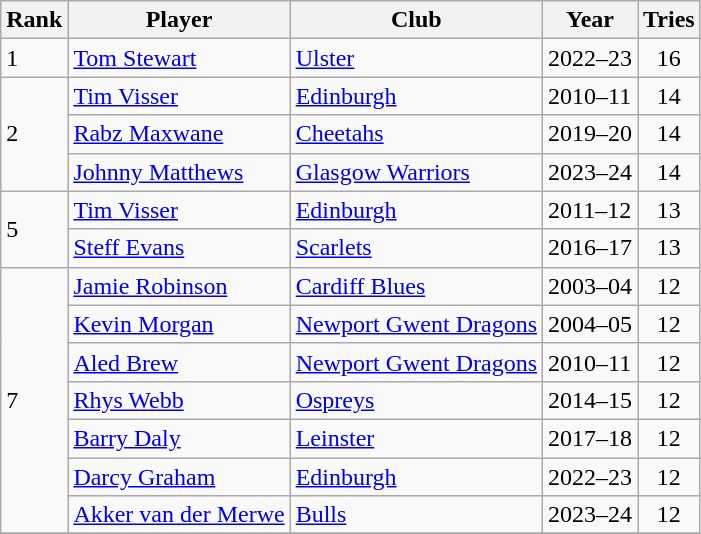<table class="wikitable">
<tr>
<th>Rank</th>
<th>Player</th>
<th>Club</th>
<th>Year</th>
<th>Tries</th>
</tr>
<tr>
<td>1</td>
<td><a href='#'>Tom Stewart</a></td>
<td><a href='#'>Ulster</a></td>
<td>2022–23</td>
<td align=center>16</td>
</tr>
<tr>
<td rowspan=3>2</td>
<td><a href='#'>Tim Visser</a></td>
<td><a href='#'>Edinburgh</a></td>
<td>2010–11</td>
<td align=center>14</td>
</tr>
<tr>
<td><a href='#'>Rabz Maxwane</a></td>
<td><a href='#'>Cheetahs</a></td>
<td>2019–20</td>
<td align=center>14</td>
</tr>
<tr>
<td><a href='#'>Johnny Matthews</a></td>
<td><a href='#'>Glasgow Warriors</a></td>
<td>2023–24</td>
<td align=center>14</td>
</tr>
<tr>
<td rowspan=2>5</td>
<td><a href='#'>Tim Visser</a></td>
<td><a href='#'>Edinburgh</a></td>
<td>2011–12</td>
<td align=center>13</td>
</tr>
<tr>
<td><a href='#'>Steff Evans</a></td>
<td><a href='#'>Scarlets</a></td>
<td>2016–17</td>
<td align=center>13</td>
</tr>
<tr>
<td rowspan=7>7</td>
<td><a href='#'>Jamie Robinson</a></td>
<td><a href='#'>Cardiff Blues</a></td>
<td>2003–04</td>
<td align=center>12</td>
</tr>
<tr>
<td><a href='#'>Kevin Morgan</a></td>
<td><a href='#'>Newport Gwent Dragons</a></td>
<td>2004–05</td>
<td align=center>12</td>
</tr>
<tr>
<td><a href='#'>Aled Brew</a></td>
<td><a href='#'>Newport Gwent Dragons</a></td>
<td>2010–11</td>
<td align=center>12</td>
</tr>
<tr>
<td><a href='#'>Rhys Webb</a></td>
<td><a href='#'>Ospreys</a></td>
<td>2014–15</td>
<td align=center>12</td>
</tr>
<tr>
<td><a href='#'>Barry Daly</a></td>
<td><a href='#'>Leinster</a></td>
<td>2017–18</td>
<td align=center>12</td>
</tr>
<tr>
<td><a href='#'>Darcy Graham</a></td>
<td><a href='#'>Edinburgh</a></td>
<td>2022–23</td>
<td align=center>12</td>
</tr>
<tr>
<td><a href='#'>Akker van der Merwe</a></td>
<td><a href='#'>Bulls</a></td>
<td>2023–24</td>
<td align=center>12</td>
</tr>
<tr>
</tr>
</table>
